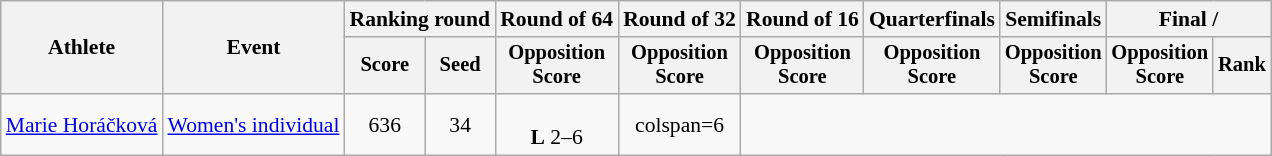<table class="wikitable" style="font-size:90%">
<tr>
<th rowspan=2>Athlete</th>
<th rowspan=2>Event</th>
<th colspan="2">Ranking round</th>
<th>Round of 64</th>
<th>Round of 32</th>
<th>Round of 16</th>
<th>Quarterfinals</th>
<th>Semifinals</th>
<th colspan="2">Final / </th>
</tr>
<tr style="font-size:95%">
<th>Score</th>
<th>Seed</th>
<th>Opposition<br>Score</th>
<th>Opposition<br>Score</th>
<th>Opposition<br>Score</th>
<th>Opposition<br>Score</th>
<th>Opposition<br>Score</th>
<th>Opposition<br>Score</th>
<th>Rank</th>
</tr>
<tr align=center>
<td align=left><a href='#'>Marie Horáčková</a></td>
<td align=left><a href='#'>Women's individual</a></td>
<td>636</td>
<td>34</td>
<td><br><strong>L</strong> 2–6</td>
<td>colspan=6 </td>
</tr>
</table>
